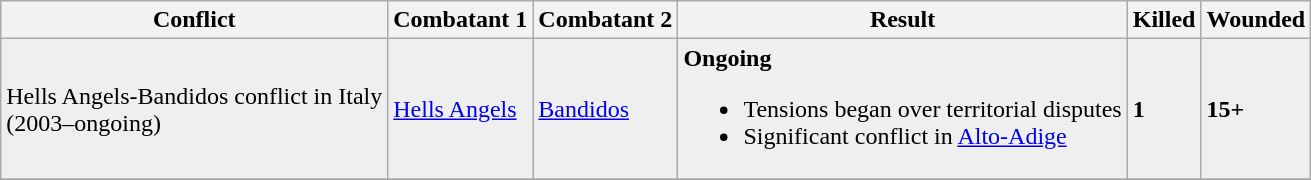<table class="wikitable" style="background:#efefef;">
<tr>
<th>Conflict</th>
<th>Combatant 1</th>
<th>Combatant 2</th>
<th>Result</th>
<th>Killed</th>
<th>Wounded</th>
</tr>
<tr>
<td>Hells Angels-Bandidos conflict in Italy<br>(2003–ongoing)</td>
<td><a href='#'>Hells Angels</a></td>
<td><a href='#'>Bandidos</a></td>
<td><strong>Ongoing</strong><br><ul><li>Tensions began over territorial disputes</li><li>Significant conflict in <a href='#'>Alto-Adige</a></li></ul></td>
<td><strong>1</strong></td>
<td><strong>15+</strong></td>
</tr>
<tr>
</tr>
</table>
